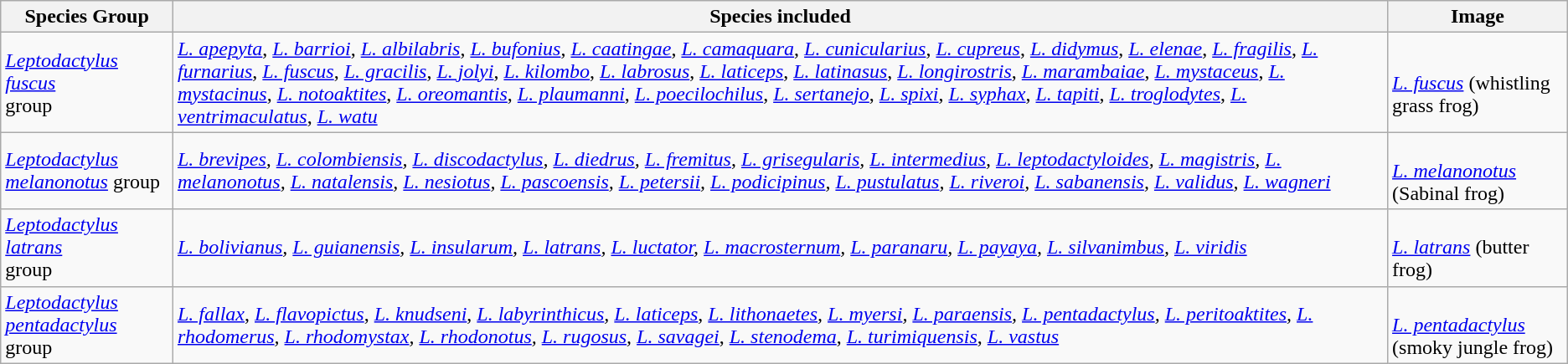<table class="wikitable">
<tr>
<th>Species Group</th>
<th>Species included</th>
<th>Image</th>
</tr>
<tr>
<td><em><a href='#'>Leptodactylus fuscus</a></em><br>group</td>
<td><em><a href='#'>L. apepyta</a></em>, <em><a href='#'>L. barrioi</a></em>, <em><a href='#'>L. albilabris</a></em>, <em><a href='#'>L. bufonius</a></em>, <em><a href='#'>L. caatingae</a></em>, <a href='#'><em>L. camaquara</em></a>, <em><a href='#'>L. cunicularius</a></em>, <a href='#'><em>L. cupreus</em></a>, <a href='#'><em>L. didymus</em></a>, <a href='#'><em>L. elenae</em></a>, <a href='#'><em>L. fragilis</em></a>, <em><a href='#'>L. furnarius</a></em>, <em><a href='#'>L. fuscus</a></em>, <em><a href='#'>L. gracilis</a></em>, <a href='#'><em>L. jolyi</em></a>, <em><a href='#'>L. kilombo</a></em>, <em><a href='#'>L. labrosus</a></em>, <em><a href='#'>L. laticeps</a></em>, <em><a href='#'>L. latinasus</a></em>, <em><a href='#'>L. longirostris</a></em>, <em><a href='#'>L. marambaiae</a></em>, <em><a href='#'>L. mystaceus</a></em>, <em><a href='#'>L. mystacinus</a></em>, <em><a href='#'>L. notoaktites</a></em>, <em><a href='#'>L. oreomantis</a></em>, <em><a href='#'>L. plaumanni</a></em>, <em><a href='#'>L. poecilochilus</a></em>, <em><a href='#'>L. sertanejo</a></em>, <em><a href='#'>L. spixi</a></em>, <em><a href='#'>L. syphax</a></em>, <a href='#'><em>L. tapiti</em></a>, <em><a href='#'>L. troglodytes</a></em>, <em><a href='#'>L. ventrimaculatus</a></em>, <em><a href='#'>L. watu</a></em></td>
<td><br><em><a href='#'>L. fuscus</a></em> (whistling grass frog)</td>
</tr>
<tr>
<td><em><a href='#'>Leptodactylus melanonotus</a></em> group</td>
<td><em><a href='#'>L. brevipes</a>, <a href='#'>L. colombiensis</a>, <a href='#'>L. discodactylus</a>, <a href='#'>L. diedrus</a>, <a href='#'>L. fremitus</a></em>, <em><a href='#'>L. grisegularis</a>, <a href='#'>L. intermedius</a>, <a href='#'>L. leptodactyloides</a>, <a href='#'>L. magistris</a>, <a href='#'>L. melanonotus</a>, <a href='#'>L. natalensis</a>, <a href='#'>L. nesiotus</a>, <a href='#'>L. pascoensis</a>, <a href='#'>L. petersii</a>, <a href='#'>L. podicipinus</a>, <a href='#'>L. pustulatus</a>, <a href='#'>L. riveroi</a>, <a href='#'>L. sabanensis</a>, <a href='#'>L. validus</a>, <a href='#'>L. wagneri</a></em></td>
<td><br><em><a href='#'>L. melanonotus</a></em> (Sabinal frog)</td>
</tr>
<tr>
<td><em><a href='#'>Leptodactylus latrans</a></em><br>group</td>
<td><em><a href='#'>L. bolivianus</a>, <a href='#'>L. guianensis</a>, <a href='#'>L. insularum</a>, <a href='#'>L. latrans</a>, <a href='#'>L. luctator</a>,</em> <em><a href='#'>L. macrosternum</a>, <a href='#'>L. paranaru</a>, <a href='#'>L. payaya</a>, <a href='#'>L. silvanimbus</a>, <a href='#'>L. viridis</a></em></td>
<td><br><em><a href='#'>L. latrans</a></em> (butter frog)</td>
</tr>
<tr>
<td><em><a href='#'>Leptodactylus pentadactylus</a></em><br>group</td>
<td><em><a href='#'>L. fallax</a></em>, <a href='#'><em>L. flavopictus</em></a>, <a href='#'><em>L. knudseni</em></a>, <em><a href='#'>L. labyrinthicus</a>, <a href='#'>L. laticeps</a></em>, <em><a href='#'>L. lithonaetes</a>, <a href='#'>L. myersi</a>, <a href='#'>L. paraensis</a>, <a href='#'>L. pentadactylus</a>, <a href='#'>L. peritoaktites</a>, <a href='#'>L. rhodomerus</a>, <a href='#'>L. rhodomystax</a>, <a href='#'>L. rhodonotus</a>, <a href='#'>L. rugosus</a>, <a href='#'>L. savagei</a></em>, <em><a href='#'>L. stenodema</a></em>, <em><a href='#'>L. turimiquensis</a></em>, <em><a href='#'>L. vastus</a></em></td>
<td><br><em><a href='#'>L. pentadactylus</a></em> (smoky jungle frog)</td>
</tr>
</table>
